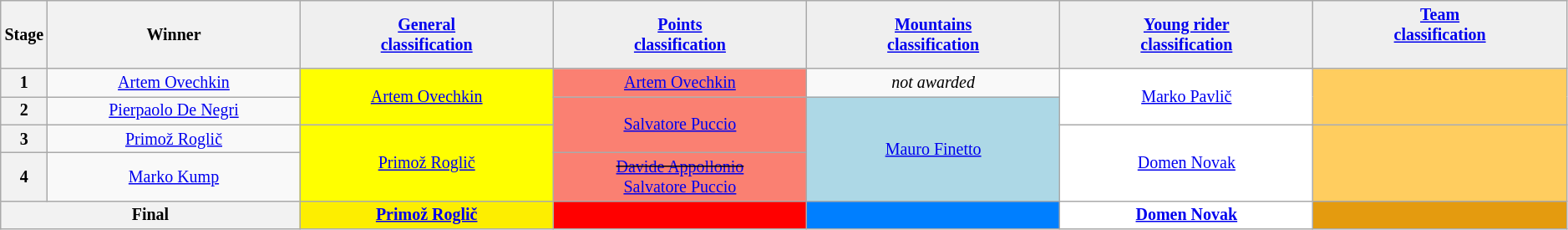<table class="wikitable" style="text-align: center; font-size:smaller;">
<tr>
<th style="width:1%;">Stage</th>
<th style="width:16.5%;">Winner</th>
<th style="background:#efefef; width:16.5%;"><a href='#'>General<br>classification</a><br></th>
<th style="background:#efefef; width:16.5%;"><a href='#'>Points<br>classification</a><br></th>
<th style="background:#efefef; width:16.5%;"><a href='#'>Mountains<br>classification</a><br></th>
<th style="background:#efefef; width:16.5%;"><a href='#'>Young rider<br>classification</a><br></th>
<th style="background:#efefef; width:16.5%;"><a href='#'>Team<br>classification</a><br><br></th>
</tr>
<tr>
<th>1</th>
<td><a href='#'>Artem Ovechkin</a></td>
<td style="background:yellow;" rowspan=2><a href='#'>Artem Ovechkin</a></td>
<td style="background:salmon;"><a href='#'>Artem Ovechkin</a></td>
<td><em>not awarded</em></td>
<td style="background:white;" rowspan=2><a href='#'>Marko Pavlič</a></td>
<td style="background:#FFCD5F;" rowspan=2></td>
</tr>
<tr>
<th>2</th>
<td><a href='#'>Pierpaolo De Negri</a></td>
<td style="background:salmon;" rowspan=2><a href='#'>Salvatore Puccio</a></td>
<td style="background:lightblue;" rowspan=3><a href='#'>Mauro Finetto</a></td>
</tr>
<tr>
<th>3</th>
<td><a href='#'>Primož Roglič</a></td>
<td style="background:yellow;" rowspan=2><a href='#'>Primož Roglič</a></td>
<td style="background:white;" rowspan=2><a href='#'>Domen Novak</a></td>
<td style="background:#FFCD5F;" rowspan=2></td>
</tr>
<tr>
<th>4</th>
<td><a href='#'>Marko Kump</a></td>
<td style="background:salmon;"><s><a href='#'>Davide Appollonio</a></s><br><a href='#'>Salvatore Puccio</a></td>
</tr>
<tr>
<th colspan=2>Final</th>
<th style="background:#FDEE00;"><a href='#'>Primož Roglič</a></th>
<th style="background:red;"></th>
<th style="background:#007FFF;"></th>
<th style="background:white;"><a href='#'>Domen Novak</a></th>
<th style="background:#E49B0F;"></th>
</tr>
</table>
